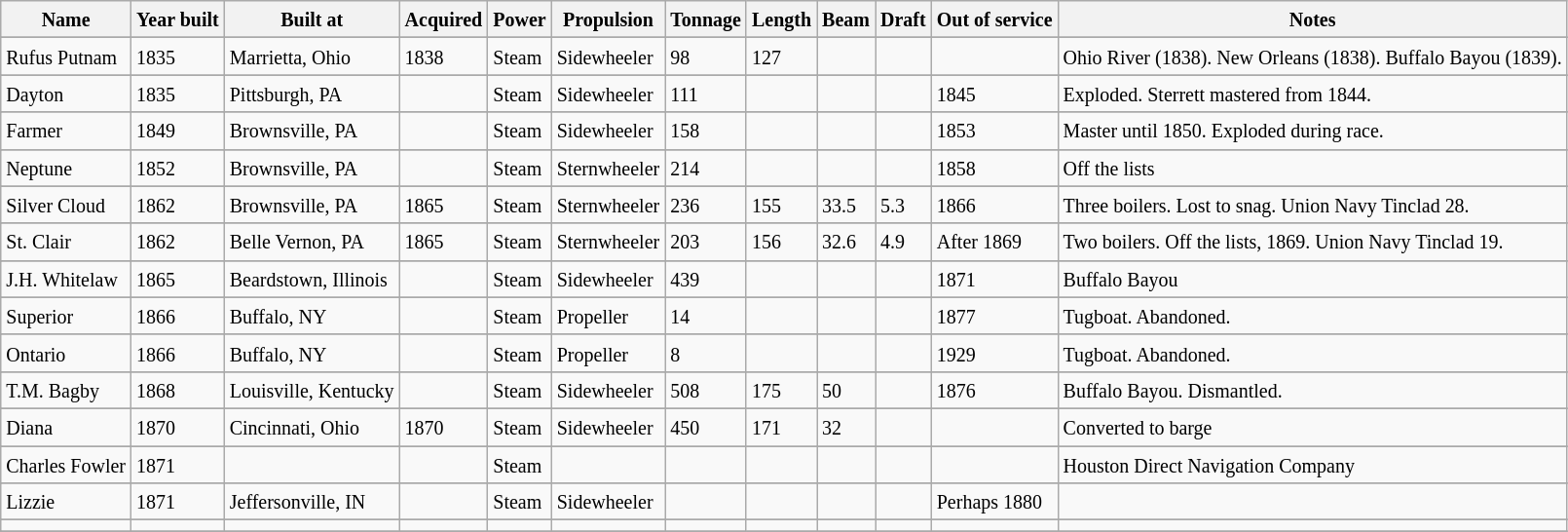<table class="wikitable">
<tr>
<th><small>Name</small></th>
<th><small>Year built</small></th>
<th><small>Built at</small></th>
<th><small>Acquired</small></th>
<th><small>Power</small></th>
<th><small>Propulsion</small></th>
<th><small>Tonnage</small></th>
<th><small>Length</small></th>
<th><small>Beam</small></th>
<th><small>Draft</small></th>
<th><small>Out of service</small></th>
<th><small>Notes</small></th>
</tr>
<tr>
</tr>
<tr>
<td><small>Rufus Putnam</small></td>
<td><small>1835</small></td>
<td><small>Marrietta, Ohio</small></td>
<td><small>1838</small></td>
<td><small>Steam</small></td>
<td><small>Sidewheeler</small></td>
<td><small>98</small></td>
<td><small>127</small></td>
<td><small></small></td>
<td><small></small></td>
<td><small></small></td>
<td><small>Ohio River (1838). New Orleans (1838). Buffalo Bayou (1839).</small></td>
</tr>
<tr>
</tr>
<tr>
<td><small>Dayton</small></td>
<td><small>1835</small></td>
<td><small>Pittsburgh, PA</small></td>
<td><small></small></td>
<td><small>Steam</small></td>
<td><small>Sidewheeler</small></td>
<td><small>111</small></td>
<td><small></small></td>
<td><small></small></td>
<td><small></small></td>
<td><small>1845</small></td>
<td><small>Exploded. Sterrett mastered from 1844.</small></td>
</tr>
<tr>
</tr>
<tr>
<td><small>Farmer</small></td>
<td><small>1849</small></td>
<td><small>Brownsville, PA</small></td>
<td><small></small></td>
<td><small>Steam</small></td>
<td><small>Sidewheeler</small></td>
<td><small>158</small></td>
<td><small></small></td>
<td><small></small></td>
<td><small></small></td>
<td><small>1853</small></td>
<td><small>Master until 1850. Exploded during race.</small></td>
</tr>
<tr>
</tr>
<tr>
<td><small>Neptune</small></td>
<td><small>1852</small></td>
<td><small>Brownsville, PA</small></td>
<td><small></small></td>
<td><small>Steam</small></td>
<td><small>Sternwheeler</small></td>
<td><small>214</small></td>
<td><small></small></td>
<td><small></small></td>
<td><small></small></td>
<td><small>1858</small></td>
<td><small>Off the lists</small></td>
</tr>
<tr>
</tr>
<tr>
<td><small>Silver Cloud</small></td>
<td><small>1862</small></td>
<td><small>Brownsville, PA </small></td>
<td><small>1865</small></td>
<td><small>Steam</small></td>
<td><small>Sternwheeler</small></td>
<td><small>236</small></td>
<td><small>155</small></td>
<td><small>33.5</small></td>
<td><small>5.3</small></td>
<td><small>1866</small></td>
<td><small>Three boilers. Lost to snag. Union Navy Tinclad 28.</small></td>
</tr>
<tr>
</tr>
<tr>
<td><small>St. Clair</small></td>
<td><small>1862</small></td>
<td><small>Belle Vernon, PA</small></td>
<td><small>1865</small></td>
<td><small>Steam</small></td>
<td><small>Sternwheeler</small></td>
<td><small>203</small></td>
<td><small>156</small></td>
<td><small>32.6</small></td>
<td><small>4.9</small></td>
<td><small>After 1869</small></td>
<td><small>Two boilers. Off the lists, 1869. Union Navy Tinclad 19.</small></td>
</tr>
<tr>
</tr>
<tr>
<td><small>J.H. Whitelaw</small></td>
<td><small>1865</small></td>
<td><small>Beardstown, Illinois</small></td>
<td><small></small></td>
<td><small>Steam</small></td>
<td><small>Sidewheeler</small></td>
<td><small>439</small></td>
<td><small></small></td>
<td><small></small></td>
<td><small></small></td>
<td><small>1871</small></td>
<td><small>Buffalo Bayou</small></td>
</tr>
<tr>
</tr>
<tr>
<td><small>Superior</small></td>
<td><small>1866</small></td>
<td><small>Buffalo, NY</small></td>
<td><small></small></td>
<td><small>Steam</small></td>
<td><small>Propeller</small></td>
<td><small>14</small></td>
<td><small></small></td>
<td><small></small></td>
<td><small></small></td>
<td><small>1877</small></td>
<td><small>Tugboat. Abandoned.</small></td>
</tr>
<tr>
</tr>
<tr>
<td><small>Ontario</small></td>
<td><small>1866</small></td>
<td><small>Buffalo, NY</small></td>
<td><small></small></td>
<td><small>Steam</small></td>
<td><small>Propeller</small></td>
<td><small>8</small></td>
<td><small></small></td>
<td><small></small></td>
<td><small></small></td>
<td><small>1929</small></td>
<td><small>Tugboat. Abandoned.</small></td>
</tr>
<tr>
</tr>
<tr>
<td><small>T.M. Bagby</small></td>
<td><small>1868</small></td>
<td><small>Louisville, Kentucky</small></td>
<td><small></small></td>
<td><small>Steam</small></td>
<td><small>Sidewheeler</small></td>
<td><small>508</small></td>
<td><small>175</small></td>
<td><small>50</small></td>
<td><small></small></td>
<td><small>1876</small></td>
<td><small>Buffalo Bayou. Dismantled.</small></td>
</tr>
<tr>
</tr>
<tr>
<td><small>Diana</small></td>
<td><small>1870</small></td>
<td><small>Cincinnati, Ohio</small></td>
<td><small>1870</small></td>
<td><small>Steam</small></td>
<td><small>Sidewheeler</small></td>
<td><small>450</small></td>
<td><small>171</small></td>
<td><small>32</small></td>
<td><small></small></td>
<td><small></small></td>
<td><small>Converted to barge</small></td>
</tr>
<tr>
</tr>
<tr>
<td><small>Charles Fowler</small></td>
<td><small>1871</small></td>
<td><small></small></td>
<td><small></small></td>
<td><small>Steam</small></td>
<td><small></small></td>
<td><small></small></td>
<td><small></small></td>
<td><small></small></td>
<td><small></small></td>
<td><small></small></td>
<td><small>Houston Direct Navigation Company</small></td>
</tr>
<tr>
</tr>
<tr>
<td><small>Lizzie</small></td>
<td><small>1871</small></td>
<td><small>Jeffersonville, IN</small></td>
<td><small></small></td>
<td><small>Steam</small></td>
<td><small>Sidewheeler</small></td>
<td><small></small></td>
<td><small></small></td>
<td><small></small></td>
<td><small></small></td>
<td><small>Perhaps 1880</small></td>
<td><small></small></td>
</tr>
<tr>
</tr>
<tr>
<td></td>
<td><small></small></td>
<td><small></small></td>
<td><small></small></td>
<td><small></small></td>
<td><small></small></td>
<td><small></small></td>
<td><small></small></td>
<td><small></small></td>
<td><small></small></td>
<td><small></small></td>
<td><small></small></td>
</tr>
<tr>
</tr>
<tr>
</tr>
</table>
